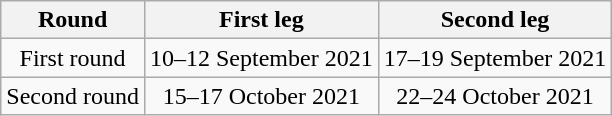<table class="wikitable" style="text-align:center">
<tr>
<th>Round</th>
<th>First leg</th>
<th>Second leg</th>
</tr>
<tr>
<td>First round</td>
<td>10–12 September 2021</td>
<td>17–19 September 2021</td>
</tr>
<tr>
<td>Second round</td>
<td>15–17 October 2021</td>
<td>22–24 October 2021</td>
</tr>
</table>
